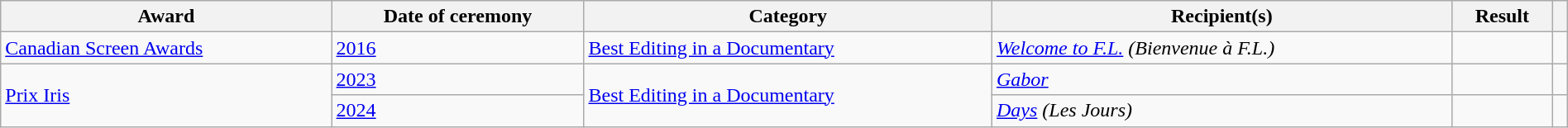<table class="wikitable sortable plainrowheaders" style="width: 100%;">
<tr>
<th scope="col">Award</th>
<th scope="col">Date of ceremony</th>
<th scope="col">Category</th>
<th scope="col">Recipient(s)</th>
<th scope="col">Result</th>
<th scope="col" class="unsortable"></th>
</tr>
<tr>
<td><a href='#'>Canadian Screen Awards</a></td>
<td><a href='#'>2016</a></td>
<td><a href='#'>Best Editing in a Documentary</a></td>
<td><em><a href='#'>Welcome to F.L.</a> (Bienvenue à F.L.)</em></td>
<td></td>
<td></td>
</tr>
<tr>
<td rowspan=2><a href='#'>Prix Iris</a></td>
<td><a href='#'>2023</a></td>
<td rowspan=2><a href='#'>Best Editing in a Documentary</a></td>
<td><em><a href='#'>Gabor</a></em></td>
<td></td>
<td></td>
</tr>
<tr>
<td><a href='#'>2024</a></td>
<td><em><a href='#'>Days</a> (Les Jours)</em></td>
<td></td>
<td></td>
</tr>
</table>
